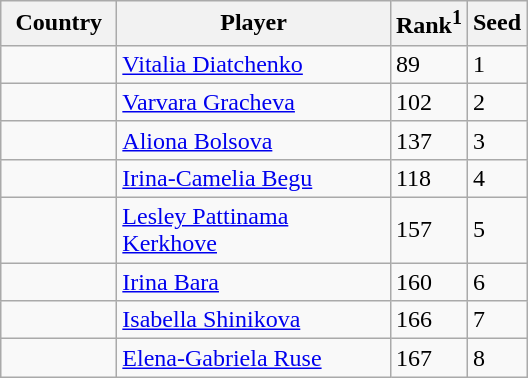<table class="sortable wikitable">
<tr>
<th width="70">Country</th>
<th width="175">Player</th>
<th>Rank<sup>1</sup></th>
<th>Seed</th>
</tr>
<tr>
<td></td>
<td><a href='#'>Vitalia Diatchenko</a></td>
<td>89</td>
<td>1</td>
</tr>
<tr>
<td></td>
<td><a href='#'>Varvara Gracheva</a></td>
<td>102</td>
<td>2</td>
</tr>
<tr>
<td></td>
<td><a href='#'>Aliona Bolsova</a></td>
<td>137</td>
<td>3</td>
</tr>
<tr>
<td></td>
<td><a href='#'>Irina-Camelia Begu</a></td>
<td>118</td>
<td>4</td>
</tr>
<tr>
<td></td>
<td><a href='#'>Lesley Pattinama Kerkhove</a></td>
<td>157</td>
<td>5</td>
</tr>
<tr>
<td></td>
<td><a href='#'>Irina Bara</a></td>
<td>160</td>
<td>6</td>
</tr>
<tr>
<td></td>
<td><a href='#'>Isabella Shinikova</a></td>
<td>166</td>
<td>7</td>
</tr>
<tr>
<td></td>
<td><a href='#'>Elena-Gabriela Ruse</a></td>
<td>167</td>
<td>8</td>
</tr>
</table>
